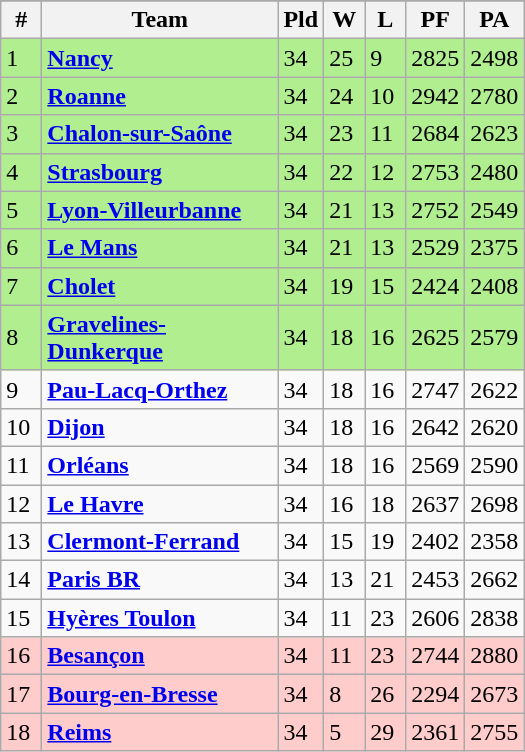<table class=wikitable>
<tr align=center>
</tr>
<tr>
<th width=20>#</th>
<th width=150>Team </th>
<th width=20>Pld</th>
<th width=20>W</th>
<th width=20>L</th>
<th width=30>PF</th>
<th width=30>PA</th>
</tr>
<tr bgcolor=B0EE90>
<td>1</td>
<td align="left"><strong><a href='#'>Nancy</a></strong></td>
<td>34</td>
<td>25</td>
<td>9</td>
<td>2825</td>
<td>2498</td>
</tr>
<tr bgcolor=B0EE90>
<td>2</td>
<td align="left"><strong><a href='#'>Roanne</a></strong></td>
<td>34</td>
<td>24</td>
<td>10</td>
<td>2942</td>
<td>2780</td>
</tr>
<tr bgcolor=B0EE90>
<td>3</td>
<td align="left"><strong><a href='#'>Chalon-sur-Saône</a></strong></td>
<td>34</td>
<td>23</td>
<td>11</td>
<td>2684</td>
<td>2623</td>
</tr>
<tr bgcolor=B0EE90>
<td>4</td>
<td align="left"><strong><a href='#'>Strasbourg</a></strong></td>
<td>34</td>
<td>22</td>
<td>12</td>
<td>2753</td>
<td>2480</td>
</tr>
<tr bgcolor=B0EE90>
<td>5</td>
<td align="left"><strong><a href='#'>Lyon-Villeurbanne</a></strong></td>
<td>34</td>
<td>21</td>
<td>13</td>
<td>2752</td>
<td>2549</td>
</tr>
<tr bgcolor=B0EE90>
<td>6</td>
<td align="left"><strong><a href='#'>Le Mans</a></strong></td>
<td>34</td>
<td>21</td>
<td>13</td>
<td>2529</td>
<td>2375</td>
</tr>
<tr bgcolor=B0EE90>
<td>7</td>
<td align="left"><strong><a href='#'>Cholet</a></strong></td>
<td>34</td>
<td>19</td>
<td>15</td>
<td>2424</td>
<td>2408</td>
</tr>
<tr bgcolor=B0EE90>
<td>8</td>
<td align="left"><strong><a href='#'>Gravelines-Dunkerque</a></strong></td>
<td>34</td>
<td>18</td>
<td>16</td>
<td>2625</td>
<td>2579</td>
</tr>
<tr>
<td>9</td>
<td align="left"><strong><a href='#'>Pau-Lacq-Orthez</a></strong></td>
<td>34</td>
<td>18</td>
<td>16</td>
<td>2747</td>
<td>2622</td>
</tr>
<tr>
<td>10</td>
<td align="left"><strong><a href='#'>Dijon</a></strong></td>
<td>34</td>
<td>18</td>
<td>16</td>
<td>2642</td>
<td>2620</td>
</tr>
<tr>
<td>11</td>
<td align="left"><strong><a href='#'>Orléans</a></strong></td>
<td>34</td>
<td>18</td>
<td>16</td>
<td>2569</td>
<td>2590</td>
</tr>
<tr>
<td>12</td>
<td align="left"><strong><a href='#'>Le Havre</a></strong></td>
<td>34</td>
<td>16</td>
<td>18</td>
<td>2637</td>
<td>2698</td>
</tr>
<tr>
<td>13</td>
<td align="left"><strong><a href='#'>Clermont-Ferrand</a></strong></td>
<td>34</td>
<td>15</td>
<td>19</td>
<td>2402</td>
<td>2358</td>
</tr>
<tr>
<td>14</td>
<td align="left"><strong><a href='#'>Paris BR</a></strong></td>
<td>34</td>
<td>13</td>
<td>21</td>
<td>2453</td>
<td>2662</td>
</tr>
<tr>
<td>15</td>
<td align="left"><strong><a href='#'>Hyères Toulon</a></strong></td>
<td>34</td>
<td>11</td>
<td>23</td>
<td>2606</td>
<td>2838</td>
</tr>
<tr bgcolor=FFCCCC>
<td>16</td>
<td align="left"><strong><a href='#'>Besançon</a></strong></td>
<td>34</td>
<td>11</td>
<td>23</td>
<td>2744</td>
<td>2880</td>
</tr>
<tr bgcolor=FFCCCC>
<td>17</td>
<td align="left"><strong><a href='#'>Bourg-en-Bresse</a></strong></td>
<td>34</td>
<td>8</td>
<td>26</td>
<td>2294</td>
<td>2673</td>
</tr>
<tr bgcolor=FFCCCC>
<td>18</td>
<td align="left"><strong><a href='#'>Reims</a></strong></td>
<td>34</td>
<td>5</td>
<td>29</td>
<td>2361</td>
<td>2755</td>
</tr>
</table>
